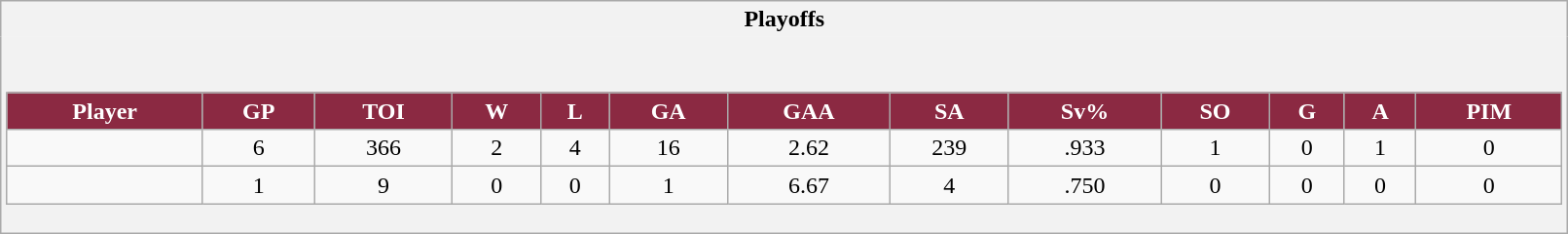<table class="wikitable" style="border: 1px solid #aaa;" width="85%">
<tr>
<th style="border: 0;">Playoffs</th>
</tr>
<tr>
<td style="background: #f2f2f2; border: 0; text-align: center;"><br><table class="wikitable sortable" width="100%">
<tr align="center"  bgcolor="#dddddd">
<th style="background:#8B2942; color: #FFFFFF;">Player</th>
<th style="background:#8B2942; color: #FFFFFF;">GP</th>
<th style="background:#8B2942; color: #FFFFFF;">TOI</th>
<th style="background:#8B2942; color: #FFFFFF;">W</th>
<th style="background:#8B2942; color: #FFFFFF;">L</th>
<th style="background:#8B2942; color: #FFFFFF;">GA</th>
<th style="background:#8B2942; color: #FFFFFF;">GAA</th>
<th style="background:#8B2942; color: #FFFFFF;">SA</th>
<th style="background:#8B2942; color: #FFFFFF;">Sv%</th>
<th style="background:#8B2942; color: #FFFFFF;">SO</th>
<th style="background:#8B2942; color: #FFFFFF;">G</th>
<th style="background:#8B2942; color: #FFFFFF;">A</th>
<th style="background:#8B2942; color: #FFFFFF;">PIM</th>
</tr>
<tr align=center>
<td></td>
<td>6</td>
<td>366</td>
<td>2</td>
<td>4</td>
<td>16</td>
<td>2.62</td>
<td>239</td>
<td>.933</td>
<td>1</td>
<td>0</td>
<td>1</td>
<td>0</td>
</tr>
<tr align=center>
<td></td>
<td>1</td>
<td>9</td>
<td>0</td>
<td>0</td>
<td>1</td>
<td>6.67</td>
<td>4</td>
<td>.750</td>
<td>0</td>
<td>0</td>
<td>0</td>
<td>0</td>
</tr>
</table>
</td>
</tr>
</table>
